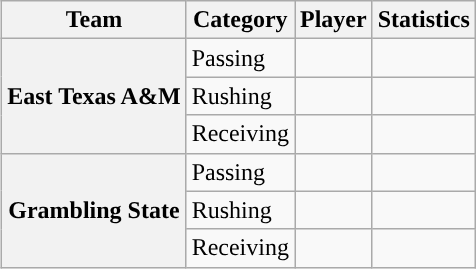<table class="wikitable" style="float:right">
<tr>
<th>Team</th>
<th>Category</th>
<th>Player</th>
<th>Statistics</th>
</tr>
<tr>
<th rowspan=3>East Texas A&M</th>
<td>Passing</td>
<td></td>
<td></td>
</tr>
<tr>
<td>Rushing</td>
<td></td>
<td></td>
</tr>
<tr>
<td>Receiving</td>
<td></td>
<td></td>
</tr>
<tr>
<th rowspan=3>Grambling State</th>
<td>Passing</td>
<td></td>
<td></td>
</tr>
<tr>
<td>Rushing</td>
<td></td>
<td></td>
</tr>
<tr>
<td>Receiving</td>
<td></td>
<td></td>
</tr>
</table>
